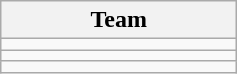<table class="wikitable" style="display:inline-table;">
<tr>
<th width=150>Team</th>
</tr>
<tr>
<td></td>
</tr>
<tr>
<td></td>
</tr>
<tr>
<td></td>
</tr>
</table>
